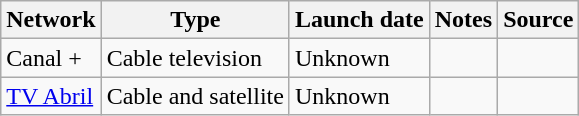<table class="wikitable sortable">
<tr>
<th>Network</th>
<th>Type</th>
<th>Launch date</th>
<th>Notes</th>
<th>Source</th>
</tr>
<tr>
<td>Canal +</td>
<td>Cable television</td>
<td>Unknown</td>
<td></td>
<td></td>
</tr>
<tr>
<td><a href='#'>TV Abril</a></td>
<td>Cable and satellite</td>
<td>Unknown</td>
<td></td>
<td></td>
</tr>
</table>
